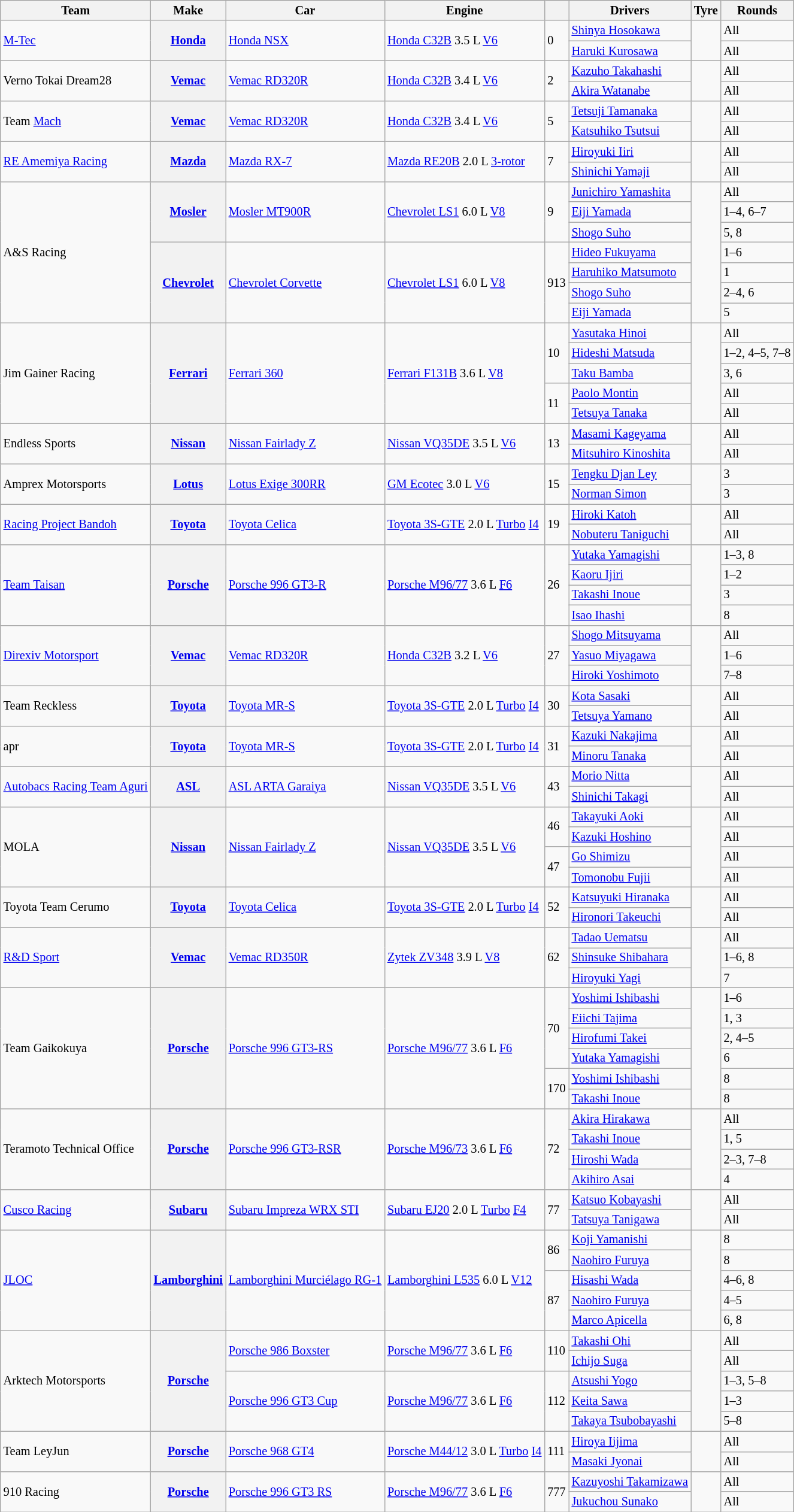<table class="wikitable" style="font-size: 85%">
<tr>
<th>Team</th>
<th>Make</th>
<th>Car</th>
<th>Engine</th>
<th></th>
<th>Drivers</th>
<th>Tyre</th>
<th>Rounds</th>
</tr>
<tr>
<td rowspan=2><a href='#'>M-Tec</a></td>
<th rowspan=2><a href='#'>Honda</a></th>
<td rowspan=2><a href='#'>Honda NSX</a></td>
<td rowspan=2><a href='#'>Honda C32B</a> 3.5 L <a href='#'>V6</a></td>
<td rowspan=2>0</td>
<td> <a href='#'>Shinya Hosokawa</a></td>
<td align=center rowspan=2></td>
<td>All</td>
</tr>
<tr>
<td> <a href='#'>Haruki Kurosawa</a></td>
<td>All</td>
</tr>
<tr>
<td rowspan=2>Verno Tokai Dream28</td>
<th rowspan=2><a href='#'>Vemac</a></th>
<td rowspan=2><a href='#'>Vemac RD320R</a></td>
<td rowspan=2><a href='#'>Honda C32B</a> 3.4 L <a href='#'>V6</a></td>
<td rowspan=2>2</td>
<td> <a href='#'>Kazuho Takahashi</a></td>
<td align=center rowspan=2></td>
<td>All</td>
</tr>
<tr>
<td> <a href='#'>Akira Watanabe</a></td>
<td>All</td>
</tr>
<tr>
<td rowspan=2>Team <a href='#'>Mach</a></td>
<th rowspan=2><a href='#'>Vemac</a></th>
<td rowspan=2><a href='#'>Vemac RD320R</a></td>
<td rowspan=2><a href='#'>Honda C32B</a> 3.4 L <a href='#'>V6</a></td>
<td rowspan=2>5</td>
<td> <a href='#'>Tetsuji Tamanaka</a></td>
<td align="center" rowspan=2></td>
<td>All</td>
</tr>
<tr>
<td> <a href='#'>Katsuhiko Tsutsui</a></td>
<td>All</td>
</tr>
<tr>
<td rowspan=2><a href='#'>RE Amemiya Racing</a></td>
<th rowspan=2><a href='#'>Mazda</a></th>
<td rowspan=2><a href='#'>Mazda RX-7</a></td>
<td rowspan=2><a href='#'>Mazda RE20B</a> 2.0 L <a href='#'>3-rotor</a></td>
<td rowspan=2>7</td>
<td> <a href='#'>Hiroyuki Iiri</a></td>
<td align="center" rowspan=2></td>
<td>All</td>
</tr>
<tr>
<td> <a href='#'>Shinichi Yamaji</a></td>
<td>All</td>
</tr>
<tr>
<td rowspan=7>A&S Racing</td>
<th rowspan=3><a href='#'>Mosler</a></th>
<td rowspan=3><a href='#'>Mosler MT900R</a></td>
<td rowspan=3><a href='#'>Chevrolet LS1</a> 6.0 L <a href='#'>V8</a></td>
<td rowspan=3>9</td>
<td> <a href='#'>Junichiro Yamashita</a></td>
<td align="center" rowspan=7></td>
<td>All</td>
</tr>
<tr>
<td> <a href='#'>Eiji Yamada</a></td>
<td>1–4, 6–7</td>
</tr>
<tr>
<td> <a href='#'>Shogo Suho</a></td>
<td>5, 8</td>
</tr>
<tr>
<th rowspan=4><a href='#'>Chevrolet</a></th>
<td rowspan=4><a href='#'>Chevrolet Corvette</a></td>
<td rowspan=4><a href='#'>Chevrolet LS1</a> 6.0 L <a href='#'>V8</a></td>
<td rowspan=4>913</td>
<td> <a href='#'>Hideo Fukuyama</a></td>
<td>1–6</td>
</tr>
<tr>
<td> <a href='#'>Haruhiko Matsumoto</a></td>
<td>1</td>
</tr>
<tr>
<td> <a href='#'>Shogo Suho</a></td>
<td>2–4, 6</td>
</tr>
<tr>
<td> <a href='#'>Eiji Yamada</a></td>
<td>5</td>
</tr>
<tr>
<td rowspan=5>Jim Gainer Racing</td>
<th rowspan=5><a href='#'>Ferrari</a></th>
<td rowspan=5><a href='#'>Ferrari 360</a></td>
<td rowspan=5><a href='#'>Ferrari F131B</a> 3.6 L <a href='#'>V8</a></td>
<td rowspan=3>10</td>
<td> <a href='#'>Yasutaka Hinoi</a></td>
<td rowspan=5 align="center"></td>
<td>All</td>
</tr>
<tr>
<td> <a href='#'>Hideshi Matsuda</a></td>
<td>1–2, 4–5, 7–8</td>
</tr>
<tr>
<td> <a href='#'>Taku Bamba</a></td>
<td>3, 6</td>
</tr>
<tr>
<td rowspan=2>11</td>
<td> <a href='#'>Paolo Montin</a></td>
<td>All</td>
</tr>
<tr>
<td> <a href='#'>Tetsuya Tanaka</a></td>
<td>All</td>
</tr>
<tr>
<td rowspan=2>Endless Sports</td>
<th rowspan=2><a href='#'>Nissan</a></th>
<td rowspan=2><a href='#'>Nissan Fairlady Z</a></td>
<td rowspan=2><a href='#'>Nissan VQ35DE</a> 3.5 L <a href='#'>V6</a></td>
<td rowspan=2>13</td>
<td> <a href='#'>Masami Kageyama</a></td>
<td rowspan=2 align="center"></td>
<td>All</td>
</tr>
<tr>
<td> <a href='#'>Mitsuhiro Kinoshita</a></td>
<td>All</td>
</tr>
<tr>
<td rowspan=2>Amprex Motorsports</td>
<th rowspan=2><a href='#'>Lotus</a></th>
<td rowspan=2><a href='#'>Lotus Exige 300RR</a></td>
<td rowspan=2><a href='#'>GM Ecotec</a> 3.0 L <a href='#'>V6</a></td>
<td rowspan=2>15</td>
<td> <a href='#'>Tengku Djan Ley</a></td>
<td rowspan=2 align="center"></td>
<td>3</td>
</tr>
<tr>
<td> <a href='#'>Norman Simon</a></td>
<td>3</td>
</tr>
<tr>
<td rowspan=2><a href='#'>Racing Project Bandoh</a></td>
<th rowspan=2><a href='#'>Toyota</a></th>
<td rowspan=2><a href='#'>Toyota Celica</a></td>
<td rowspan=2><a href='#'>Toyota 3S-GTE</a> 2.0 L <a href='#'>Turbo</a> <a href='#'>I4</a></td>
<td rowspan=2>19</td>
<td> <a href='#'>Hiroki Katoh</a></td>
<td rowspan=2 align="center"></td>
<td>All</td>
</tr>
<tr>
<td> <a href='#'>Nobuteru Taniguchi</a></td>
<td>All</td>
</tr>
<tr>
<td rowspan=4><a href='#'>Team Taisan</a></td>
<th rowspan=4><a href='#'>Porsche</a></th>
<td rowspan=4><a href='#'>Porsche 996 GT3-R</a></td>
<td rowspan=4><a href='#'>Porsche M96/77</a> 3.6 L <a href='#'>F6</a></td>
<td rowspan=4>26</td>
<td> <a href='#'>Yutaka Yamagishi</a></td>
<td rowspan=4 align="center"></td>
<td>1–3, 8</td>
</tr>
<tr>
<td> <a href='#'>Kaoru Ijiri</a></td>
<td>1–2</td>
</tr>
<tr>
<td> <a href='#'>Takashi Inoue</a></td>
<td>3</td>
</tr>
<tr>
<td> <a href='#'>Isao Ihashi</a></td>
<td>8</td>
</tr>
<tr>
<td rowspan=3><a href='#'>Direxiv Motorsport</a></td>
<th rowspan=3><a href='#'>Vemac</a></th>
<td rowspan=3><a href='#'>Vemac RD320R</a></td>
<td rowspan=3><a href='#'>Honda C32B</a> 3.2 L <a href='#'>V6</a></td>
<td rowspan=3>27</td>
<td> <a href='#'>Shogo Mitsuyama</a></td>
<td align="center" rowspan=3></td>
<td>All</td>
</tr>
<tr>
<td> <a href='#'>Yasuo Miyagawa</a></td>
<td>1–6</td>
</tr>
<tr>
<td> <a href='#'>Hiroki Yoshimoto</a></td>
<td>7–8</td>
</tr>
<tr>
<td rowspan=2>Team Reckless</td>
<th rowspan=2><a href='#'>Toyota</a></th>
<td rowspan=2><a href='#'>Toyota MR-S</a></td>
<td rowspan=2><a href='#'>Toyota 3S-GTE</a> 2.0 L <a href='#'>Turbo</a> <a href='#'>I4</a></td>
<td rowspan=2>30</td>
<td> <a href='#'>Kota Sasaki</a></td>
<td rowspan=2 align="center"></td>
<td>All</td>
</tr>
<tr>
<td> <a href='#'>Tetsuya Yamano</a></td>
<td>All</td>
</tr>
<tr>
<td rowspan=2>apr</td>
<th rowspan=2><a href='#'>Toyota</a></th>
<td rowspan=2><a href='#'>Toyota MR-S</a></td>
<td rowspan=2><a href='#'>Toyota 3S-GTE</a> 2.0 L <a href='#'>Turbo</a> <a href='#'>I4</a></td>
<td rowspan=2>31</td>
<td> <a href='#'>Kazuki Nakajima</a></td>
<td rowspan=2 align="center"></td>
<td>All</td>
</tr>
<tr>
<td> <a href='#'>Minoru Tanaka</a></td>
<td>All</td>
</tr>
<tr>
<td rowspan=2><a href='#'>Autobacs Racing Team Aguri</a></td>
<th rowspan=2><a href='#'>ASL</a></th>
<td rowspan=2><a href='#'>ASL ARTA Garaiya</a></td>
<td rowspan=2><a href='#'>Nissan VQ35DE</a> 3.5 L <a href='#'>V6</a></td>
<td rowspan=2>43</td>
<td> <a href='#'>Morio Nitta</a></td>
<td rowspan=2 align="center"></td>
<td>All</td>
</tr>
<tr>
<td> <a href='#'>Shinichi Takagi</a></td>
<td>All</td>
</tr>
<tr>
<td rowspan=4>MOLA</td>
<th rowspan=4><a href='#'>Nissan</a></th>
<td rowspan=4><a href='#'>Nissan Fairlady Z</a></td>
<td rowspan=4><a href='#'>Nissan VQ35DE</a> 3.5 L <a href='#'>V6</a></td>
<td rowspan=2>46</td>
<td> <a href='#'>Takayuki Aoki</a></td>
<td rowspan=4 align="center"></td>
<td>All</td>
</tr>
<tr>
<td> <a href='#'>Kazuki Hoshino</a></td>
<td>All</td>
</tr>
<tr>
<td rowspan=2>47</td>
<td> <a href='#'>Go Shimizu</a></td>
<td>All</td>
</tr>
<tr>
<td> <a href='#'>Tomonobu Fujii</a></td>
<td>All</td>
</tr>
<tr>
<td rowspan=2>Toyota Team Cerumo</td>
<th rowspan=2><a href='#'>Toyota</a></th>
<td rowspan=2><a href='#'>Toyota Celica</a></td>
<td rowspan=2><a href='#'>Toyota 3S-GTE</a> 2.0 L <a href='#'>Turbo</a> <a href='#'>I4</a></td>
<td rowspan=2>52</td>
<td> <a href='#'>Katsuyuki Hiranaka</a></td>
<td rowspan=2 align="center"></td>
<td>All</td>
</tr>
<tr>
<td> <a href='#'>Hironori Takeuchi</a></td>
<td>All</td>
</tr>
<tr>
<td rowspan=3><a href='#'>R&D Sport</a></td>
<th rowspan=3><a href='#'>Vemac</a></th>
<td rowspan=3><a href='#'>Vemac RD350R</a></td>
<td rowspan=3><a href='#'>Zytek ZV348</a> 3.9 L <a href='#'>V8</a></td>
<td rowspan=3>62</td>
<td> <a href='#'>Tadao Uematsu</a></td>
<td align="center" rowspan=3></td>
<td>All</td>
</tr>
<tr>
<td> <a href='#'>Shinsuke Shibahara</a></td>
<td>1–6, 8</td>
</tr>
<tr>
<td> <a href='#'>Hiroyuki Yagi</a></td>
<td>7</td>
</tr>
<tr>
<td rowspan=6>Team Gaikokuya</td>
<th rowspan=6><a href='#'>Porsche</a></th>
<td rowspan=6><a href='#'>Porsche 996 GT3-RS</a></td>
<td rowspan=6><a href='#'>Porsche M96/77</a> 3.6 L <a href='#'>F6</a></td>
<td rowspan=4>70</td>
<td> <a href='#'>Yoshimi Ishibashi</a></td>
<td rowspan=6 align="center"></td>
<td>1–6</td>
</tr>
<tr>
<td> <a href='#'>Eiichi Tajima</a></td>
<td>1, 3</td>
</tr>
<tr>
<td> <a href='#'>Hirofumi Takei</a></td>
<td>2, 4–5</td>
</tr>
<tr>
<td> <a href='#'>Yutaka Yamagishi</a></td>
<td>6</td>
</tr>
<tr>
<td rowspan=2>170</td>
<td> <a href='#'>Yoshimi Ishibashi</a></td>
<td>8</td>
</tr>
<tr>
<td> <a href='#'>Takashi Inoue</a></td>
<td>8</td>
</tr>
<tr>
<td rowspan=4>Teramoto Technical Office</td>
<th rowspan=4><a href='#'>Porsche</a></th>
<td rowspan=4><a href='#'>Porsche 996 GT3-RSR</a></td>
<td rowspan=4><a href='#'>Porsche M96/73</a> 3.6 L <a href='#'>F6</a></td>
<td rowspan=4>72</td>
<td> <a href='#'>Akira Hirakawa</a></td>
<td rowspan=4 align="center"></td>
<td>All</td>
</tr>
<tr>
<td> <a href='#'>Takashi Inoue</a></td>
<td>1, 5</td>
</tr>
<tr>
<td> <a href='#'>Hiroshi Wada</a></td>
<td>2–3, 7–8</td>
</tr>
<tr>
<td> <a href='#'>Akihiro Asai</a></td>
<td>4</td>
</tr>
<tr>
<td rowspan=2><a href='#'>Cusco Racing</a></td>
<th rowspan=2><a href='#'>Subaru</a></th>
<td rowspan=2><a href='#'>Subaru Impreza WRX STI</a></td>
<td rowspan=2><a href='#'>Subaru EJ20</a> 2.0 L <a href='#'>Turbo</a> <a href='#'>F4</a></td>
<td rowspan=2>77</td>
<td> <a href='#'>Katsuo Kobayashi</a></td>
<td rowspan=2 align="center"></td>
<td>All</td>
</tr>
<tr>
<td> <a href='#'>Tatsuya Tanigawa</a></td>
<td>All</td>
</tr>
<tr>
<td rowspan=5><a href='#'>JLOC</a></td>
<th rowspan=5><a href='#'>Lamborghini</a></th>
<td rowspan=5><a href='#'>Lamborghini Murciélago RG-1</a></td>
<td rowspan=5><a href='#'>Lamborghini L535</a> 6.0 L <a href='#'>V12</a></td>
<td rowspan=2>86</td>
<td> <a href='#'>Koji Yamanishi</a></td>
<td rowspan=5 align="center"></td>
<td>8</td>
</tr>
<tr>
<td> <a href='#'>Naohiro Furuya</a></td>
<td>8</td>
</tr>
<tr>
<td rowspan=3>87</td>
<td> <a href='#'>Hisashi Wada</a></td>
<td>4–6, 8</td>
</tr>
<tr>
<td> <a href='#'>Naohiro Furuya</a></td>
<td>4–5</td>
</tr>
<tr>
<td> <a href='#'>Marco Apicella</a></td>
<td>6, 8</td>
</tr>
<tr>
<td rowspan=5>Arktech Motorsports</td>
<th rowspan=5><a href='#'>Porsche</a></th>
<td rowspan=2><a href='#'>Porsche 986 Boxster</a></td>
<td rowspan=2><a href='#'>Porsche M96/77</a> 3.6 L <a href='#'>F6</a></td>
<td rowspan=2>110</td>
<td> <a href='#'>Takashi Ohi</a></td>
<td rowspan=5 align="center"></td>
<td>All</td>
</tr>
<tr>
<td> <a href='#'>Ichijo Suga</a></td>
<td>All</td>
</tr>
<tr>
<td rowspan=3><a href='#'>Porsche 996 GT3 Cup</a></td>
<td rowspan=3><a href='#'>Porsche M96/77</a> 3.6 L <a href='#'>F6</a></td>
<td rowspan=3>112</td>
<td> <a href='#'>Atsushi Yogo</a></td>
<td>1–3, 5–8</td>
</tr>
<tr>
<td> <a href='#'>Keita Sawa</a></td>
<td>1–3</td>
</tr>
<tr>
<td> <a href='#'>Takaya Tsubobayashi</a></td>
<td>5–8</td>
</tr>
<tr>
<td rowspan=2>Team LeyJun</td>
<th rowspan=2><a href='#'>Porsche</a></th>
<td rowspan=2><a href='#'>Porsche 968 GT4</a></td>
<td rowspan=2><a href='#'>Porsche M44/12</a> 3.0 L <a href='#'>Turbo</a> <a href='#'>I4</a></td>
<td rowspan=2>111</td>
<td> <a href='#'>Hiroya Iijima</a></td>
<td rowspan=2 align="center"></td>
<td>All</td>
</tr>
<tr>
<td> <a href='#'>Masaki Jyonai</a></td>
<td>All</td>
</tr>
<tr>
<td rowspan=2>910 Racing</td>
<th rowspan=2><a href='#'>Porsche</a></th>
<td rowspan=2><a href='#'>Porsche 996 GT3 RS</a></td>
<td rowspan=2><a href='#'>Porsche M96/77</a> 3.6 L <a href='#'>F6</a></td>
<td rowspan=2>777</td>
<td> <a href='#'>Kazuyoshi Takamizawa</a></td>
<td rowspan=2 align="center"></td>
<td>All</td>
</tr>
<tr>
<td> <a href='#'>Jukuchou Sunako</a></td>
<td>All</td>
</tr>
</table>
